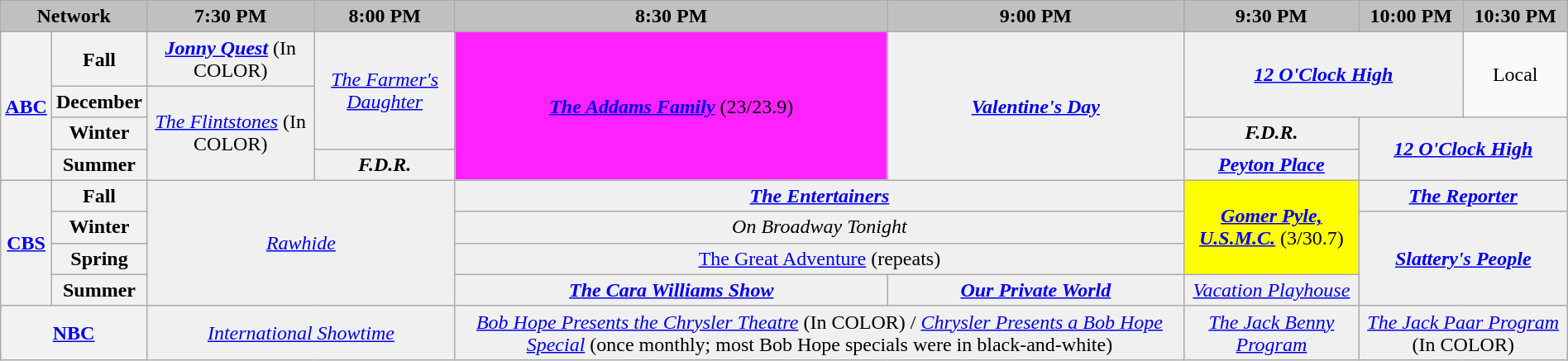<table class="wikitable" style="width:100%;margin-right:0;text-align:center">
<tr>
<th colspan="2" style="background-color:#C0C0C0;text-align:center">Network</th>
<th style="background-color:#C0C0C0;text-align:center">7:30 PM</th>
<th style="background-color:#C0C0C0;text-align:center">8:00 PM</th>
<th style="background-color:#C0C0C0;text-align:center">8:30 PM</th>
<th style="background-color:#C0C0C0;text-align:center">9:00 PM</th>
<th style="background-color:#C0C0C0;text-align:center">9:30 PM</th>
<th style="background-color:#C0C0C0;text-align:center">10:00 PM</th>
<th style="background-color:#C0C0C0;text-align:center">10:30 PM</th>
</tr>
<tr>
<th bgcolor="#C0C0C0" rowspan="4"><a href='#'>ABC</a></th>
<th>Fall</th>
<td bgcolor="#F0F0F0"><strong><em><a href='#'>Jonny Quest</a></em></strong> (In <span>C</span><span>O</span><span>L</span><span>O</span><span>R</span>)</td>
<td bgcolor="#F0F0F0" rowspan="3"><em><a href='#'>The Farmer's Daughter</a></em></td>
<td bgcolor="#FF22FF" rowspan="4"><strong><em><a href='#'>The Addams Family</a></em></strong> (23/23.9)</td>
<td bgcolor="#F0F0F0" rowspan="4"><strong><em><a href='#'><em>Valentine's Day</em></a></em></strong></td>
<td bgcolor="#F0F0F0" colspan="2" rowspan="2"><strong><em><a href='#'>12 O'Clock High</a></em></strong></td>
<td rowspan="2">Local</td>
</tr>
<tr>
<th>December</th>
<td bgcolor="#F0F0F0" rowspan="3"><em><a href='#'>The Flintstones</a></em> (In <span>C</span><span>O</span><span>L</span><span>O</span><span>R</span>)</td>
</tr>
<tr>
<th>Winter</th>
<td bgcolor="#F0F0F0"><strong><em>F.D.R.</em></strong></td>
<td bgcolor="#F0F0F0" colspan="2" rowspan="2"><strong><em><a href='#'>12 O'Clock High</a></em></strong></td>
</tr>
<tr>
<th>Summer</th>
<td bgcolor="#F0F0F0"><strong><em>F.D.R.</em></strong></td>
<td bgcolor="#F0F0F0"><strong><em><a href='#'>Peyton Place</a></em></strong></td>
</tr>
<tr>
<th bgcolor="#C0C0C0" rowspan="4"><a href='#'>CBS</a></th>
<th>Fall</th>
<td bgcolor="#F0F0F0" colspan="2" rowspan="4"><em><a href='#'>Rawhide</a></em></td>
<td bgcolor="#F0F0F0" colspan="2"><strong><em><a href='#'>The Entertainers</a></em></strong></td>
<td bgcolor="#FFFF00" rowspan="3"><strong><em><a href='#'>Gomer Pyle, U.S.M.C.</a></em></strong> (3/30.7)</td>
<td bgcolor="#F0F0F0" colspan="2"><strong><em><a href='#'>The Reporter</a></em></strong></td>
</tr>
<tr>
<th>Winter</th>
<td bgcolor="#F0F0F0" colspan="2"><em>On Broadway Tonight</em></td>
<td bgcolor="#F0F0F0" colspan="2" rowspan="3"><strong><em><a href='#'>Slattery's People</a></em></strong></td>
</tr>
<tr>
<th>Spring</th>
<td bgcolor="#F0F0F0" colspan="2"><em><a href='#'></em>The Great Adventure<em></a></em> (repeats)</td>
</tr>
<tr>
<th>Summer</th>
<td bgcolor="#F0F0F0"><strong><em><a href='#'>The Cara Williams Show</a></em></strong></td>
<td bgcolor="#F0F0F0"><strong><em><a href='#'>Our Private World</a></em></strong></td>
<td bgcolor="#F0F0F0"><em><a href='#'>Vacation Playhouse</a></em></td>
</tr>
<tr>
<th bgcolor="#C0C0C0" colspan="2"><a href='#'>NBC</a></th>
<td bgcolor="#F0F0F0" colspan="2"><em><a href='#'>International Showtime</a></em></td>
<td bgcolor="#F0F0F0" colspan="2"><em><a href='#'>Bob Hope Presents the Chrysler Theatre</a></em> (In <span>C</span><span>O</span><span>L</span><span>O</span><span>R</span>) / <em><a href='#'>Chrysler Presents a Bob Hope Special</a></em> (once monthly; most Bob Hope specials were in black-and-white)</td>
<td bgcolor="#F0F0F0"><em><a href='#'>The Jack Benny Program</a></em></td>
<td bgcolor="#F0F0F0" colspan="2"><em><a href='#'>The Jack Paar Program</a></em> (In <span>C</span><span>O</span><span>L</span><span>O</span><span>R</span>)</td>
</tr>
</table>
